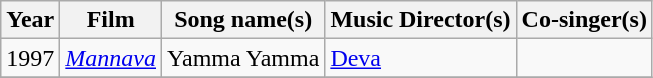<table class="wikitable sortable">
<tr>
<th>Year</th>
<th>Film</th>
<th>Song name(s)</th>
<th>Music Director(s)</th>
<th>Co-singer(s)</th>
</tr>
<tr>
<td>1997</td>
<td><em><a href='#'>Mannava</a></em></td>
<td>Yamma Yamma</td>
<td><a href='#'>Deva</a></td>
<td></td>
</tr>
<tr>
</tr>
</table>
